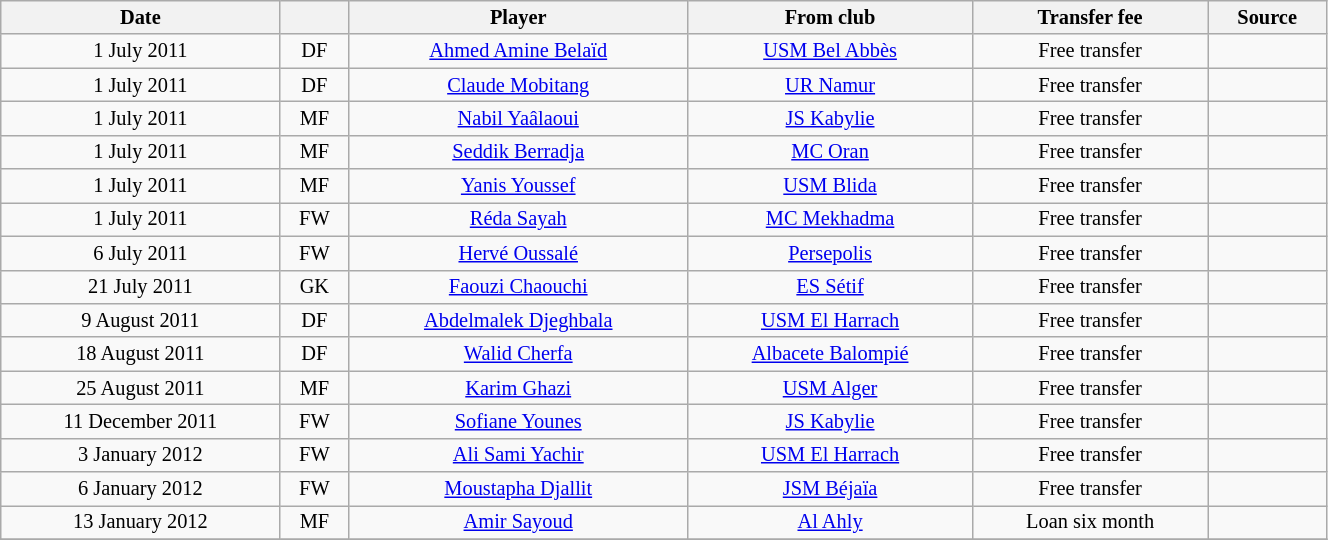<table class="wikitable sortable" style="width:70%; text-align:center; font-size:85%; text-align:centre;">
<tr>
<th>Date</th>
<th></th>
<th>Player</th>
<th>From club</th>
<th>Transfer fee</th>
<th>Source</th>
</tr>
<tr>
<td>1 July 2011</td>
<td>DF</td>
<td> <a href='#'>Ahmed Amine Belaïd</a></td>
<td><a href='#'>USM Bel Abbès</a></td>
<td>Free transfer</td>
<td></td>
</tr>
<tr>
<td>1 July 2011</td>
<td>DF</td>
<td> <a href='#'>Claude Mobitang</a></td>
<td> <a href='#'>UR Namur</a></td>
<td>Free transfer</td>
<td></td>
</tr>
<tr>
<td>1 July 2011</td>
<td>MF</td>
<td> <a href='#'>Nabil Yaâlaoui</a></td>
<td><a href='#'>JS Kabylie</a></td>
<td>Free transfer</td>
<td></td>
</tr>
<tr>
<td>1 July 2011</td>
<td>MF</td>
<td> <a href='#'>Seddik Berradja</a></td>
<td><a href='#'>MC Oran</a></td>
<td>Free transfer</td>
<td></td>
</tr>
<tr>
<td>1 July 2011</td>
<td>MF</td>
<td> <a href='#'>Yanis Youssef</a></td>
<td><a href='#'>USM Blida</a></td>
<td>Free transfer</td>
<td></td>
</tr>
<tr>
<td>1 July 2011</td>
<td>FW</td>
<td> <a href='#'>Réda Sayah</a></td>
<td><a href='#'>MC Mekhadma</a></td>
<td>Free transfer</td>
<td></td>
</tr>
<tr>
<td>6 July 2011</td>
<td>FW</td>
<td> <a href='#'>Hervé Oussalé</a></td>
<td> <a href='#'>Persepolis</a></td>
<td>Free transfer</td>
<td></td>
</tr>
<tr>
<td>21 July 2011</td>
<td>GK</td>
<td> <a href='#'>Faouzi Chaouchi</a></td>
<td><a href='#'>ES Sétif</a></td>
<td>Free transfer</td>
<td></td>
</tr>
<tr>
<td>9 August 2011</td>
<td>DF</td>
<td> <a href='#'>Abdelmalek Djeghbala</a></td>
<td><a href='#'>USM El Harrach</a></td>
<td>Free transfer</td>
<td></td>
</tr>
<tr>
<td>18 August 2011</td>
<td>DF</td>
<td> <a href='#'>Walid Cherfa</a></td>
<td> <a href='#'>Albacete Balompié</a></td>
<td>Free transfer</td>
<td></td>
</tr>
<tr>
<td>25 August 2011</td>
<td>MF</td>
<td> <a href='#'>Karim Ghazi</a></td>
<td><a href='#'>USM Alger</a></td>
<td>Free transfer</td>
<td></td>
</tr>
<tr>
<td>11 December 2011</td>
<td>FW</td>
<td> <a href='#'>Sofiane Younes</a></td>
<td><a href='#'>JS Kabylie</a></td>
<td>Free transfer</td>
<td></td>
</tr>
<tr>
<td>3 January 2012</td>
<td>FW</td>
<td> <a href='#'>Ali Sami Yachir</a></td>
<td><a href='#'>USM El Harrach</a></td>
<td>Free transfer</td>
<td></td>
</tr>
<tr>
<td>6 January 2012</td>
<td>FW</td>
<td> <a href='#'>Moustapha Djallit</a></td>
<td><a href='#'>JSM Béjaïa</a></td>
<td>Free transfer</td>
<td></td>
</tr>
<tr>
<td>13 January 2012</td>
<td>MF</td>
<td> <a href='#'>Amir Sayoud</a></td>
<td> <a href='#'>Al Ahly</a></td>
<td>Loan six month</td>
<td></td>
</tr>
<tr>
</tr>
</table>
